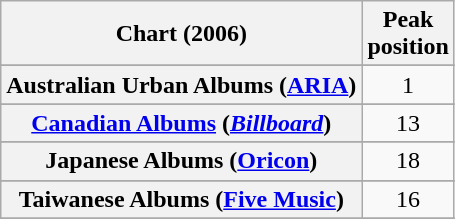<table class="wikitable sortable plainrowheaders" style="text-align:center">
<tr>
<th scope="col">Chart (2006)</th>
<th scope="col">Peak<br>position</th>
</tr>
<tr>
</tr>
<tr>
<th scope="row">Australian Urban Albums (<a href='#'>ARIA</a>)</th>
<td>1</td>
</tr>
<tr>
</tr>
<tr>
</tr>
<tr>
<th scope="row"><a href='#'>Canadian Albums</a> (<em><a href='#'>Billboard</a></em>)</th>
<td>13</td>
</tr>
<tr>
</tr>
<tr>
</tr>
<tr>
</tr>
<tr>
</tr>
<tr>
</tr>
<tr>
</tr>
<tr>
<th scope="row">Japanese Albums (<a href='#'>Oricon</a>)</th>
<td>18</td>
</tr>
<tr>
</tr>
<tr>
</tr>
<tr>
</tr>
<tr>
</tr>
<tr>
</tr>
<tr>
<th scope="row">Taiwanese Albums (<a href='#'>Five Music</a>)</th>
<td style="text-align:center;">16</td>
</tr>
<tr>
</tr>
<tr>
</tr>
<tr>
</tr>
<tr>
</tr>
</table>
